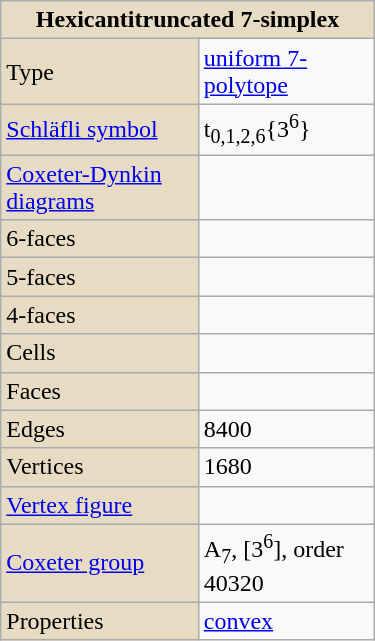<table class="wikitable" style="float:right; margin-left:8px; width:250px">
<tr>
<th style="background:#e7dcc3;" colspan="2">Hexicantitruncated 7-simplex</th>
</tr>
<tr>
<td style="background:#e7dcc3;">Type</td>
<td><a href='#'>uniform 7-polytope</a></td>
</tr>
<tr>
<td style="background:#e7dcc3;"><a href='#'>Schläfli symbol</a></td>
<td>t<sub>0,1,2,6</sub>{3<sup>6</sup>}</td>
</tr>
<tr>
<td style="background:#e7dcc3;"><a href='#'>Coxeter-Dynkin diagrams</a></td>
<td></td>
</tr>
<tr>
<td style="background:#e7dcc3;">6-faces</td>
<td></td>
</tr>
<tr>
<td style="background:#e7dcc3;">5-faces</td>
<td></td>
</tr>
<tr>
<td style="background:#e7dcc3;">4-faces</td>
<td></td>
</tr>
<tr>
<td style="background:#e7dcc3;">Cells</td>
<td></td>
</tr>
<tr>
<td style="background:#e7dcc3;">Faces</td>
<td></td>
</tr>
<tr>
<td style="background:#e7dcc3;">Edges</td>
<td>8400</td>
</tr>
<tr>
<td style="background:#e7dcc3;">Vertices</td>
<td>1680</td>
</tr>
<tr>
<td style="background:#e7dcc3;"><a href='#'>Vertex figure</a></td>
<td></td>
</tr>
<tr>
<td style="background:#e7dcc3;"><a href='#'>Coxeter group</a></td>
<td>A<sub>7</sub>, [3<sup>6</sup>], order 40320</td>
</tr>
<tr>
<td style="background:#e7dcc3;">Properties</td>
<td><a href='#'>convex</a></td>
</tr>
</table>
